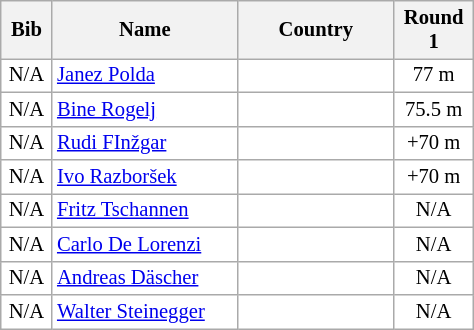<table class="wikitable collapsible autocollapse sortable" cellpadding="3" cellspacing="0" border="1" style="background:#fff; font-size:86%; width:25%; line-height:16px; border:grey solid 1px; border-collapse:collapse;">
<tr>
<th width="30">Bib</th>
<th width="150">Name</th>
<th width="125">Country</th>
<th width="50">Round 1</th>
</tr>
<tr>
<td align=center>N/A</td>
<td><a href='#'>Janez Polda</a></td>
<td></td>
<td align=center>77 m</td>
</tr>
<tr>
<td align=center>N/A</td>
<td><a href='#'>Bine Rogelj</a></td>
<td></td>
<td align=center>75.5 m</td>
</tr>
<tr>
<td align=center>N/A</td>
<td><a href='#'>Rudi FInžgar</a></td>
<td></td>
<td align=center>+70 m</td>
</tr>
<tr>
<td align=center>N/A</td>
<td><a href='#'>Ivo Razboršek</a></td>
<td></td>
<td align=center>+70 m</td>
</tr>
<tr>
<td align=center>N/A</td>
<td><a href='#'>Fritz Tschannen</a></td>
<td></td>
<td align=center>N/A</td>
</tr>
<tr>
<td align=center>N/A</td>
<td><a href='#'>Carlo De Lorenzi</a></td>
<td></td>
<td align=center>N/A</td>
</tr>
<tr>
<td align=center>N/A</td>
<td><a href='#'>Andreas Däscher</a></td>
<td></td>
<td align=center>N/A</td>
</tr>
<tr>
<td align=center>N/A</td>
<td><a href='#'>Walter Steinegger</a></td>
<td></td>
<td align=center>N/A</td>
</tr>
</table>
